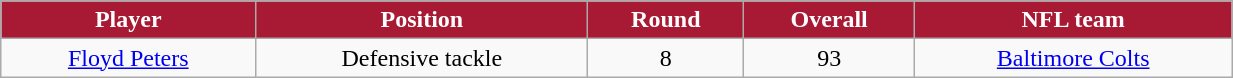<table class="wikitable" width="65%">
<tr align="center"  style="background:#A81933;color:#FFFFFF;">
<td><strong>Player</strong></td>
<td><strong>Position</strong></td>
<td><strong>Round</strong></td>
<td><strong>Overall</strong></td>
<td><strong>NFL team</strong></td>
</tr>
<tr align="center" bgcolor="">
<td><a href='#'>Floyd Peters</a></td>
<td>Defensive tackle</td>
<td>8</td>
<td>93</td>
<td><a href='#'>Baltimore Colts</a></td>
</tr>
</table>
